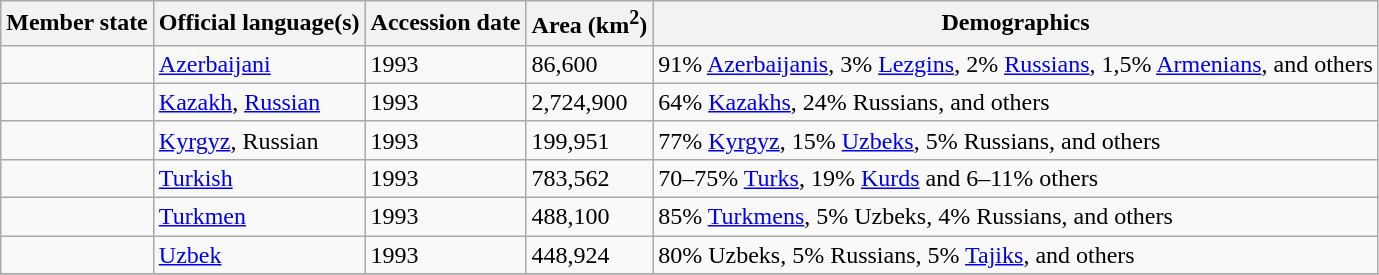<table class="wikitable">
<tr>
<th>Member state</th>
<th>Official language(s)</th>
<th>Accession date</th>
<th>Area (km<sup>2</sup>)</th>
<th>Demographics</th>
</tr>
<tr>
<td></td>
<td><a href='#'>Azerbaijani</a></td>
<td>1993</td>
<td>86,600</td>
<td>91% <a href='#'>Azerbaijanis</a>, 3% <a href='#'>Lezgins</a>, 2% <a href='#'>Russians</a>, 1,5% <a href='#'>Armenians</a>, and others</td>
</tr>
<tr>
<td></td>
<td><a href='#'>Kazakh</a>, <a href='#'>Russian</a></td>
<td>1993</td>
<td>2,724,900</td>
<td>64% <a href='#'>Kazakhs</a>, 24% Russians, and others</td>
</tr>
<tr>
<td></td>
<td><a href='#'>Kyrgyz</a>, Russian</td>
<td>1993</td>
<td>199,951</td>
<td>77% <a href='#'>Kyrgyz</a>, 15% <a href='#'>Uzbeks</a>, 5% Russians, and others</td>
</tr>
<tr>
<td></td>
<td><a href='#'>Turkish</a></td>
<td>1993</td>
<td>783,562</td>
<td>70–75% <a href='#'>Turks</a>, 19% <a href='#'>Kurds</a> and 6–11% others</td>
</tr>
<tr>
<td></td>
<td><a href='#'>Turkmen</a></td>
<td>1993</td>
<td>488,100</td>
<td>85% <a href='#'>Turkmens</a>, 5% Uzbeks, 4% Russians, and others</td>
</tr>
<tr>
<td></td>
<td><a href='#'>Uzbek</a></td>
<td>1993</td>
<td>448,924</td>
<td>80% Uzbeks, 5% Russians, 5% <a href='#'>Tajiks</a>, and others</td>
</tr>
<tr>
</tr>
</table>
